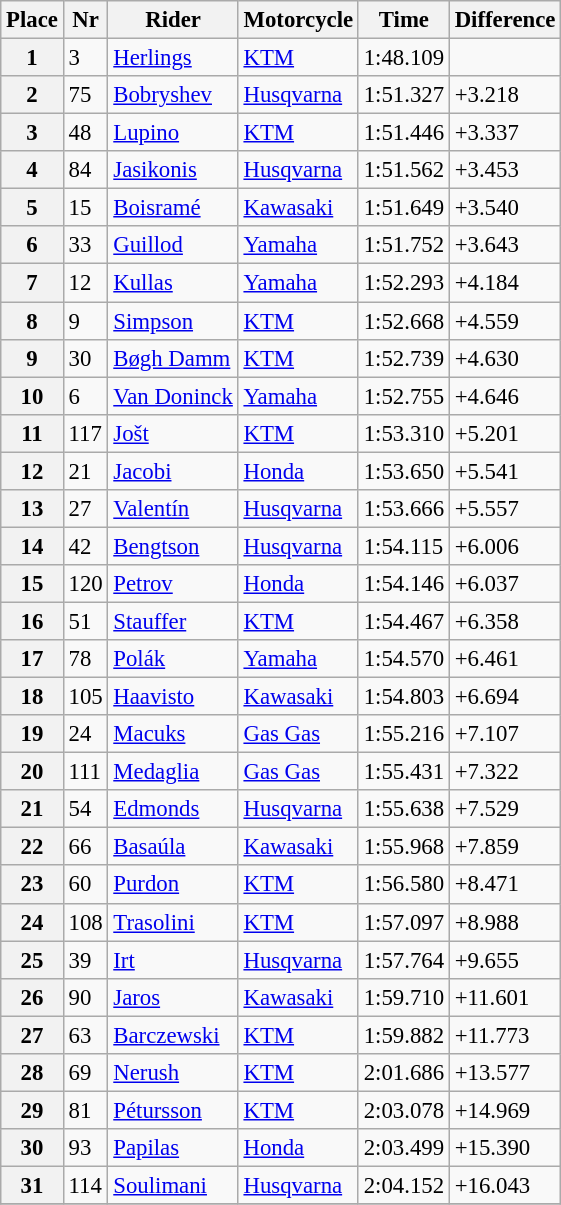<table class="wikitable" style="font-size: 95%">
<tr>
<th>Place</th>
<th>Nr</th>
<th>Rider</th>
<th>Motorcycle</th>
<th>Time</th>
<th>Difference</th>
</tr>
<tr>
<th>1</th>
<td>3</td>
<td> <a href='#'>Herlings</a></td>
<td><a href='#'>KTM</a></td>
<td>1:48.109</td>
<td></td>
</tr>
<tr>
<th>2</th>
<td>75</td>
<td> <a href='#'>Bobryshev</a></td>
<td><a href='#'>Husqvarna</a></td>
<td>1:51.327</td>
<td>+3.218</td>
</tr>
<tr>
<th>3</th>
<td>48</td>
<td> <a href='#'>Lupino</a></td>
<td><a href='#'>KTM</a></td>
<td>1:51.446</td>
<td>+3.337</td>
</tr>
<tr>
<th>4</th>
<td>84</td>
<td> <a href='#'>Jasikonis</a></td>
<td><a href='#'>Husqvarna</a></td>
<td>1:51.562</td>
<td>+3.453</td>
</tr>
<tr>
<th>5</th>
<td>15</td>
<td> <a href='#'>Boisramé</a></td>
<td><a href='#'>Kawasaki</a></td>
<td>1:51.649</td>
<td>+3.540</td>
</tr>
<tr>
<th>6</th>
<td>33</td>
<td> <a href='#'>Guillod</a></td>
<td><a href='#'>Yamaha</a></td>
<td>1:51.752</td>
<td>+3.643</td>
</tr>
<tr>
<th>7</th>
<td>12</td>
<td> <a href='#'>Kullas</a></td>
<td><a href='#'>Yamaha</a></td>
<td>1:52.293</td>
<td>+4.184</td>
</tr>
<tr>
<th>8</th>
<td>9</td>
<td> <a href='#'>Simpson</a></td>
<td><a href='#'>KTM</a></td>
<td>1:52.668</td>
<td>+4.559</td>
</tr>
<tr>
<th>9</th>
<td>30</td>
<td> <a href='#'>Bøgh Damm</a></td>
<td><a href='#'>KTM</a></td>
<td>1:52.739</td>
<td>+4.630</td>
</tr>
<tr>
<th>10</th>
<td>6</td>
<td> <a href='#'>Van Doninck</a></td>
<td><a href='#'>Yamaha</a></td>
<td>1:52.755</td>
<td>+4.646</td>
</tr>
<tr>
<th>11</th>
<td>117</td>
<td> <a href='#'>Jošt</a></td>
<td><a href='#'>KTM</a></td>
<td>1:53.310</td>
<td>+5.201</td>
</tr>
<tr>
<th>12</th>
<td>21</td>
<td> <a href='#'>Jacobi</a></td>
<td><a href='#'>Honda</a></td>
<td>1:53.650</td>
<td>+5.541</td>
</tr>
<tr>
<th>13</th>
<td>27</td>
<td> <a href='#'>Valentín</a></td>
<td><a href='#'>Husqvarna</a></td>
<td>1:53.666</td>
<td>+5.557</td>
</tr>
<tr>
<th>14</th>
<td>42</td>
<td> <a href='#'>Bengtson</a></td>
<td><a href='#'>Husqvarna</a></td>
<td>1:54.115</td>
<td>+6.006</td>
</tr>
<tr>
<th>15</th>
<td>120</td>
<td> <a href='#'>Petrov</a></td>
<td><a href='#'>Honda</a></td>
<td>1:54.146</td>
<td>+6.037</td>
</tr>
<tr>
<th>16</th>
<td>51</td>
<td> <a href='#'>Stauffer</a></td>
<td><a href='#'>KTM</a></td>
<td>1:54.467</td>
<td>+6.358</td>
</tr>
<tr>
<th>17</th>
<td>78</td>
<td> <a href='#'>Polák</a></td>
<td><a href='#'>Yamaha</a></td>
<td>1:54.570</td>
<td>+6.461</td>
</tr>
<tr>
<th>18</th>
<td>105</td>
<td> <a href='#'>Haavisto</a></td>
<td><a href='#'>Kawasaki</a></td>
<td>1:54.803</td>
<td>+6.694</td>
</tr>
<tr>
<th>19</th>
<td>24</td>
<td> <a href='#'>Macuks</a></td>
<td><a href='#'>Gas Gas</a></td>
<td>1:55.216</td>
<td>+7.107</td>
</tr>
<tr>
<th>20</th>
<td>111</td>
<td> <a href='#'>Medaglia</a></td>
<td><a href='#'>Gas Gas</a></td>
<td>1:55.431</td>
<td>+7.322</td>
</tr>
<tr>
<th>21</th>
<td>54</td>
<td> <a href='#'>Edmonds</a></td>
<td><a href='#'>Husqvarna</a></td>
<td>1:55.638</td>
<td>+7.529</td>
</tr>
<tr>
<th>22</th>
<td>66</td>
<td> <a href='#'>Basaúla</a></td>
<td><a href='#'>Kawasaki</a></td>
<td>1:55.968</td>
<td>+7.859</td>
</tr>
<tr>
<th>23</th>
<td>60</td>
<td> <a href='#'>Purdon</a></td>
<td><a href='#'>KTM</a></td>
<td>1:56.580</td>
<td>+8.471</td>
</tr>
<tr>
<th>24</th>
<td>108</td>
<td> <a href='#'>Trasolini</a></td>
<td><a href='#'>KTM</a></td>
<td>1:57.097</td>
<td>+8.988</td>
</tr>
<tr>
<th>25</th>
<td>39</td>
<td> <a href='#'>Irt</a></td>
<td><a href='#'>Husqvarna</a></td>
<td>1:57.764</td>
<td>+9.655</td>
</tr>
<tr>
<th>26</th>
<td>90</td>
<td> <a href='#'>Jaros</a></td>
<td><a href='#'>Kawasaki</a></td>
<td>1:59.710</td>
<td>+11.601</td>
</tr>
<tr>
<th>27</th>
<td>63</td>
<td> <a href='#'>Barczewski</a></td>
<td><a href='#'>KTM</a></td>
<td>1:59.882</td>
<td>+11.773</td>
</tr>
<tr>
<th>28</th>
<td>69</td>
<td> <a href='#'>Nerush</a></td>
<td><a href='#'>KTM</a></td>
<td>2:01.686</td>
<td>+13.577</td>
</tr>
<tr>
<th>29</th>
<td>81</td>
<td> <a href='#'>Pétursson</a></td>
<td><a href='#'>KTM</a></td>
<td>2:03.078</td>
<td>+14.969</td>
</tr>
<tr>
<th>30</th>
<td>93</td>
<td> <a href='#'>Papilas</a></td>
<td><a href='#'>Honda</a></td>
<td>2:03.499</td>
<td>+15.390</td>
</tr>
<tr>
<th>31</th>
<td>114</td>
<td> <a href='#'>Soulimani</a></td>
<td><a href='#'>Husqvarna</a></td>
<td>2:04.152</td>
<td>+16.043</td>
</tr>
<tr>
</tr>
</table>
